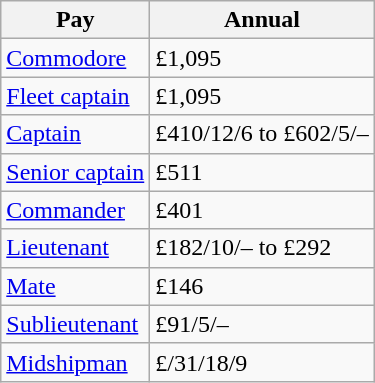<table class="wikitable">
<tr>
<th>Pay</th>
<th>Annual</th>
</tr>
<tr>
<td><a href='#'>Commodore</a></td>
<td>£1,095</td>
</tr>
<tr>
<td><a href='#'>Fleet captain</a></td>
<td>£1,095</td>
</tr>
<tr>
<td><a href='#'>Captain</a></td>
<td>£410/12/6 to £602/5/–</td>
</tr>
<tr>
<td><a href='#'>Senior captain</a></td>
<td>£511</td>
</tr>
<tr>
<td><a href='#'>Commander</a></td>
<td>£401</td>
</tr>
<tr>
<td><a href='#'>Lieutenant</a></td>
<td>£182/10/– to £292</td>
</tr>
<tr>
<td><a href='#'>Mate</a></td>
<td>£146</td>
</tr>
<tr>
<td><a href='#'>Sublieutenant</a></td>
<td>£91/5/–</td>
</tr>
<tr>
<td><a href='#'>Midshipman</a></td>
<td>£/31/18/9</td>
</tr>
</table>
